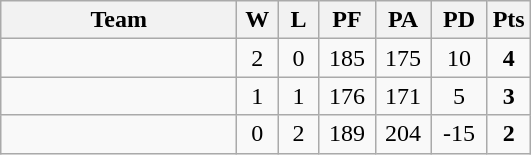<table class="wikitable" style="text-align:center;">
<tr>
<th width=150>Team</th>
<th width=20>W</th>
<th width=20>L</th>
<th width=30>PF</th>
<th width=30>PA</th>
<th width=30>PD</th>
<th width=20>Pts</th>
</tr>
<tr>
<td align="left"></td>
<td>2</td>
<td>0</td>
<td>185</td>
<td>175</td>
<td>10</td>
<td><strong>4</strong></td>
</tr>
<tr>
<td align="left"></td>
<td>1</td>
<td>1</td>
<td>176</td>
<td>171</td>
<td>5</td>
<td><strong>3</strong></td>
</tr>
<tr>
<td align="left"></td>
<td>0</td>
<td>2</td>
<td>189</td>
<td>204</td>
<td>-15</td>
<td><strong>2</strong></td>
</tr>
</table>
